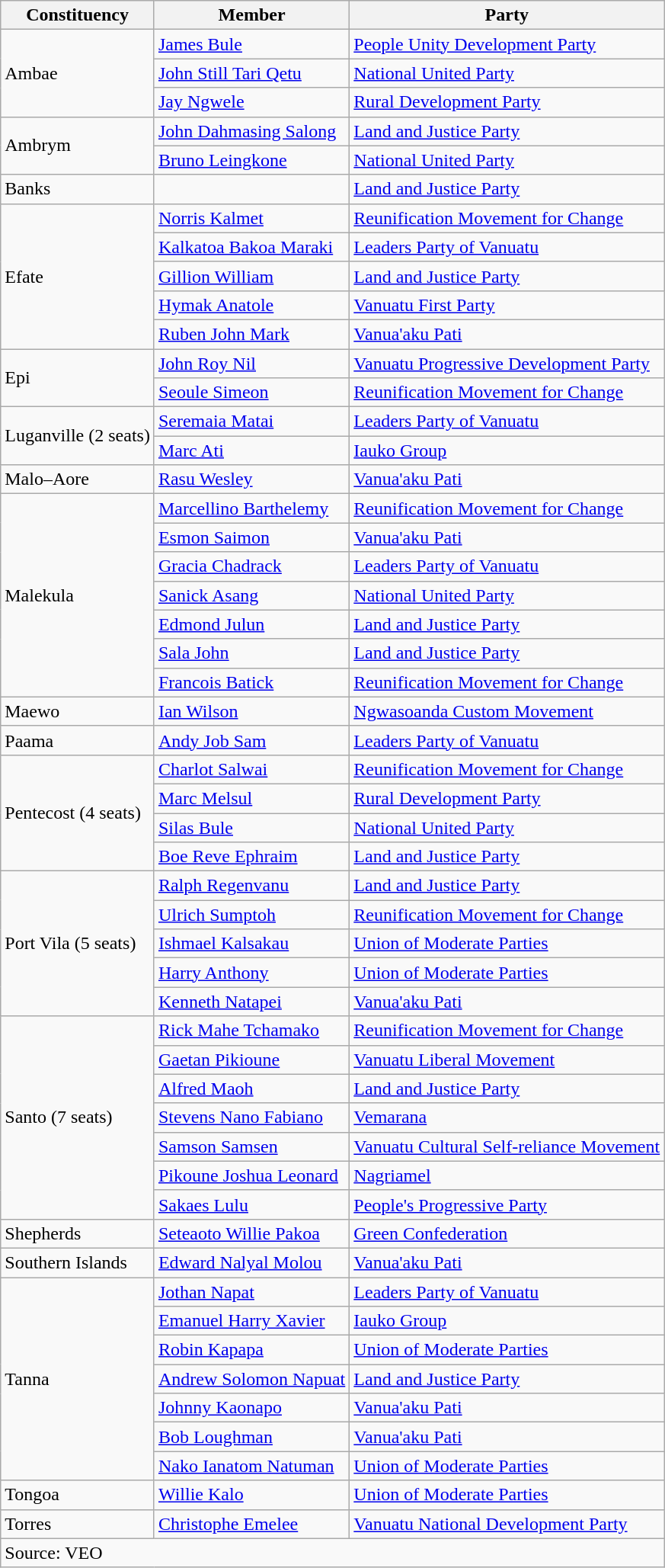<table class="wikitable sortable">
<tr>
<th>Constituency</th>
<th>Member</th>
<th>Party</th>
</tr>
<tr>
<td rowspan=3>Ambae</td>
<td><a href='#'>James Bule</a></td>
<td><a href='#'>People Unity Development Party</a></td>
</tr>
<tr>
<td><a href='#'>John Still Tari Qetu</a></td>
<td><a href='#'>National United Party</a></td>
</tr>
<tr>
<td><a href='#'>Jay Ngwele</a></td>
<td><a href='#'>Rural Development Party</a></td>
</tr>
<tr>
<td rowspan=2>Ambrym</td>
<td><a href='#'>John Dahmasing Salong</a></td>
<td><a href='#'>Land and Justice Party</a></td>
</tr>
<tr>
<td><a href='#'>Bruno Leingkone</a></td>
<td><a href='#'>National United Party</a></td>
</tr>
<tr>
<td>Banks</td>
<td></td>
<td><a href='#'>Land and Justice Party</a></td>
</tr>
<tr>
<td rowspan=5>Efate</td>
<td><a href='#'>Norris Kalmet</a></td>
<td><a href='#'>Reunification Movement for Change</a></td>
</tr>
<tr>
<td><a href='#'>Kalkatoa Bakoa Maraki</a></td>
<td><a href='#'>Leaders Party of Vanuatu</a></td>
</tr>
<tr>
<td><a href='#'>Gillion William</a></td>
<td><a href='#'>Land and Justice Party</a></td>
</tr>
<tr>
<td><a href='#'>Hymak Anatole</a></td>
<td><a href='#'>Vanuatu First Party</a></td>
</tr>
<tr>
<td><a href='#'>Ruben John Mark</a></td>
<td><a href='#'>Vanua'aku Pati</a></td>
</tr>
<tr>
<td rowspan=2>Epi</td>
<td><a href='#'>John Roy Nil</a></td>
<td><a href='#'>Vanuatu Progressive Development Party</a></td>
</tr>
<tr>
<td><a href='#'>Seoule Simeon</a></td>
<td><a href='#'>Reunification Movement for Change</a></td>
</tr>
<tr>
<td rowspan=2>Luganville (2 seats)</td>
<td><a href='#'>Seremaia Matai</a></td>
<td><a href='#'>Leaders Party of Vanuatu</a></td>
</tr>
<tr>
<td><a href='#'>Marc Ati</a></td>
<td><a href='#'>Iauko Group</a></td>
</tr>
<tr>
<td>Malo–Aore</td>
<td><a href='#'>Rasu Wesley</a></td>
<td><a href='#'>Vanua'aku Pati</a></td>
</tr>
<tr>
<td rowspan=7>Malekula</td>
<td><a href='#'>Marcellino Barthelemy</a></td>
<td><a href='#'>Reunification Movement for Change</a></td>
</tr>
<tr>
<td><a href='#'>Esmon Saimon</a></td>
<td><a href='#'>Vanua'aku Pati</a></td>
</tr>
<tr>
<td><a href='#'>Gracia Chadrack</a></td>
<td><a href='#'>Leaders Party of Vanuatu</a></td>
</tr>
<tr>
<td><a href='#'>Sanick Asang</a></td>
<td><a href='#'>National United Party</a></td>
</tr>
<tr>
<td><a href='#'>Edmond Julun</a></td>
<td><a href='#'>Land and Justice Party</a></td>
</tr>
<tr>
<td><a href='#'>Sala John</a></td>
<td><a href='#'>Land and Justice Party</a></td>
</tr>
<tr>
<td><a href='#'>Francois Batick</a></td>
<td><a href='#'>Reunification Movement for Change</a></td>
</tr>
<tr>
<td>Maewo</td>
<td><a href='#'>Ian Wilson</a></td>
<td><a href='#'>Ngwasoanda Custom Movement</a></td>
</tr>
<tr>
<td>Paama</td>
<td><a href='#'>Andy Job Sam</a></td>
<td><a href='#'>Leaders Party of Vanuatu</a></td>
</tr>
<tr>
<td rowspan=4>Pentecost (4 seats)</td>
<td><a href='#'>Charlot Salwai</a></td>
<td><a href='#'>Reunification Movement for Change</a></td>
</tr>
<tr>
<td><a href='#'>Marc Melsul</a></td>
<td><a href='#'>Rural Development Party</a></td>
</tr>
<tr>
<td><a href='#'>Silas Bule</a></td>
<td><a href='#'>National United Party</a></td>
</tr>
<tr>
<td><a href='#'>Boe Reve Ephraim</a></td>
<td><a href='#'>Land and Justice Party</a></td>
</tr>
<tr>
<td rowspan=5>Port Vila (5 seats)</td>
<td><a href='#'>Ralph Regenvanu</a></td>
<td><a href='#'>Land and Justice Party</a></td>
</tr>
<tr>
<td><a href='#'>Ulrich Sumptoh</a></td>
<td><a href='#'>Reunification Movement for Change</a></td>
</tr>
<tr>
<td><a href='#'>Ishmael Kalsakau</a></td>
<td><a href='#'>Union of Moderate Parties</a></td>
</tr>
<tr>
<td><a href='#'>Harry Anthony</a></td>
<td><a href='#'>Union of Moderate Parties</a></td>
</tr>
<tr>
<td><a href='#'>Kenneth Natapei</a></td>
<td><a href='#'>Vanua'aku Pati</a></td>
</tr>
<tr>
<td rowspan=7>Santo (7 seats)</td>
<td><a href='#'>Rick Mahe Tchamako</a></td>
<td><a href='#'>Reunification Movement for Change</a></td>
</tr>
<tr>
<td><a href='#'>Gaetan Pikioune</a></td>
<td><a href='#'>Vanuatu Liberal Movement</a></td>
</tr>
<tr>
<td><a href='#'>Alfred Maoh</a></td>
<td><a href='#'>Land and Justice Party</a></td>
</tr>
<tr>
<td><a href='#'>Stevens Nano Fabiano</a></td>
<td><a href='#'>Vemarana</a></td>
</tr>
<tr>
<td><a href='#'>Samson Samsen</a></td>
<td><a href='#'>Vanuatu Cultural Self-reliance Movement</a></td>
</tr>
<tr>
<td><a href='#'>Pikoune Joshua Leonard</a></td>
<td><a href='#'>Nagriamel</a></td>
</tr>
<tr>
<td><a href='#'>Sakaes Lulu</a></td>
<td><a href='#'>People's Progressive Party</a></td>
</tr>
<tr>
<td>Shepherds</td>
<td><a href='#'>Seteaoto Willie Pakoa</a></td>
<td><a href='#'>Green Confederation</a></td>
</tr>
<tr>
<td>Southern Islands</td>
<td><a href='#'>Edward Nalyal Molou</a></td>
<td><a href='#'>Vanua'aku Pati</a></td>
</tr>
<tr>
<td rowspan=7>Tanna</td>
<td><a href='#'>Jothan Napat</a></td>
<td><a href='#'>Leaders Party of Vanuatu</a></td>
</tr>
<tr>
<td><a href='#'>Emanuel Harry Xavier</a></td>
<td><a href='#'>Iauko Group</a></td>
</tr>
<tr>
<td><a href='#'>Robin Kapapa</a></td>
<td><a href='#'>Union of Moderate Parties</a></td>
</tr>
<tr>
<td><a href='#'>Andrew Solomon Napuat</a></td>
<td><a href='#'>Land and Justice Party</a></td>
</tr>
<tr>
<td><a href='#'>Johnny Kaonapo</a></td>
<td><a href='#'>Vanua'aku Pati</a></td>
</tr>
<tr>
<td><a href='#'>Bob Loughman</a></td>
<td><a href='#'>Vanua'aku Pati</a></td>
</tr>
<tr>
<td><a href='#'>Nako Ianatom Natuman</a></td>
<td><a href='#'>Union of Moderate Parties</a></td>
</tr>
<tr>
<td>Tongoa</td>
<td><a href='#'>Willie Kalo</a></td>
<td><a href='#'>Union of Moderate Parties</a></td>
</tr>
<tr>
<td>Torres</td>
<td><a href='#'>Christophe Emelee</a></td>
<td><a href='#'>Vanuatu National Development Party</a></td>
</tr>
<tr class=sortbottom>
<td colspan=3>Source: VEO</td>
</tr>
</table>
